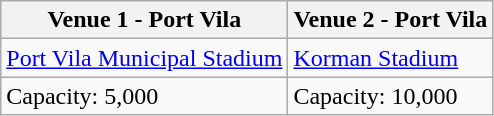<table class="wikitable">
<tr>
<th>Venue 1 - Port Vila</th>
<th>Venue 2 - Port Vila</th>
</tr>
<tr>
<td><a href='#'>Port Vila Municipal Stadium</a></td>
<td><a href='#'>Korman Stadium</a></td>
</tr>
<tr>
<td>Capacity: 5,000</td>
<td>Capacity: 10,000</td>
</tr>
</table>
